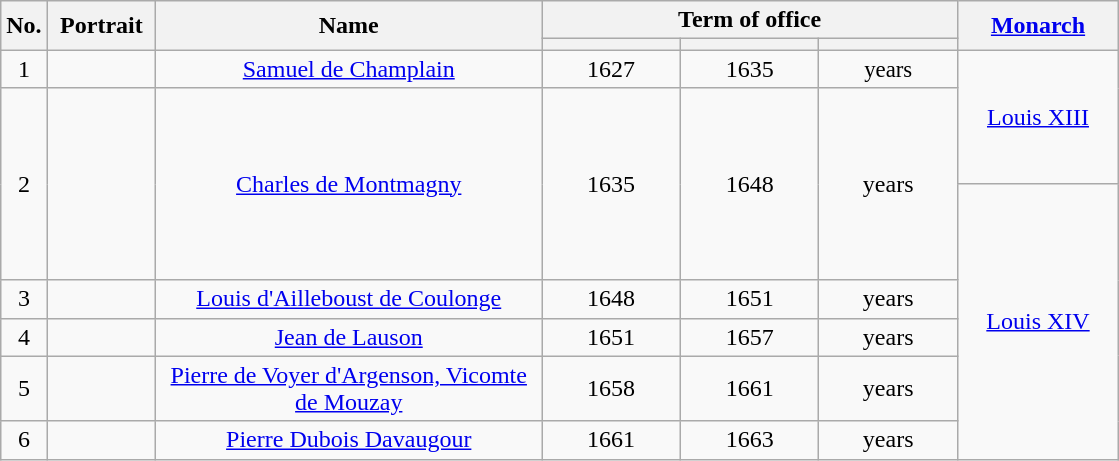<table class="wikitable sortable sticky-header-multi" style="text-align:center; border:1px #aaf solid;">
<tr>
<th rowspan="2">No.</th>
<th rowspan="2" width="65">Portrait</th>
<th rowspan="2" width="250">Name<br></th>
<th colspan="3">Term of office</th>
<th rowspan="2" width="100"><a href='#'>Monarch</a><br></th>
</tr>
<tr>
<th width="85"></th>
<th width="85"></th>
<th width="85"></th>
</tr>
<tr>
<td>1</td>
<td width="65"></td>
<td><a href='#'>Samuel de Champlain</a><br></td>
<td class="nowrap">1627</td>
<td class="nowrap">1635</td>
<td style="font-size:95%;"> years</td>
<td rowspan="2"><a href='#'>Louis XIII</a><br></td>
</tr>
<tr style="height:64px;">
<td rowspan="2">2</td>
<td rowspan="2"></td>
<td rowspan="2"><a href='#'>Charles de Montmagny</a><br></td>
<td rowspan="2">1635</td>
<td rowspan="2">1648</td>
<td rowspan="2"> years</td>
</tr>
<tr style="height:64px;">
<td rowspan="5"><a href='#'>Louis XIV</a><br></td>
</tr>
<tr>
<td>3</td>
<td></td>
<td><a href='#'>Louis d'Ailleboust de Coulonge</a><br></td>
<td>1648</td>
<td>1651</td>
<td> years</td>
</tr>
<tr>
<td>4</td>
<td></td>
<td><a href='#'>Jean de Lauson</a><br></td>
<td>1651</td>
<td>1657</td>
<td> years</td>
</tr>
<tr>
<td>5</td>
<td></td>
<td><a href='#'>Pierre de Voyer d'Argenson, Vicomte de Mouzay</a><br></td>
<td>1658</td>
<td>1661</td>
<td> years</td>
</tr>
<tr>
<td>6</td>
<td></td>
<td><a href='#'>Pierre Dubois Davaugour</a><br></td>
<td>1661</td>
<td>1663</td>
<td> years</td>
</tr>
</table>
